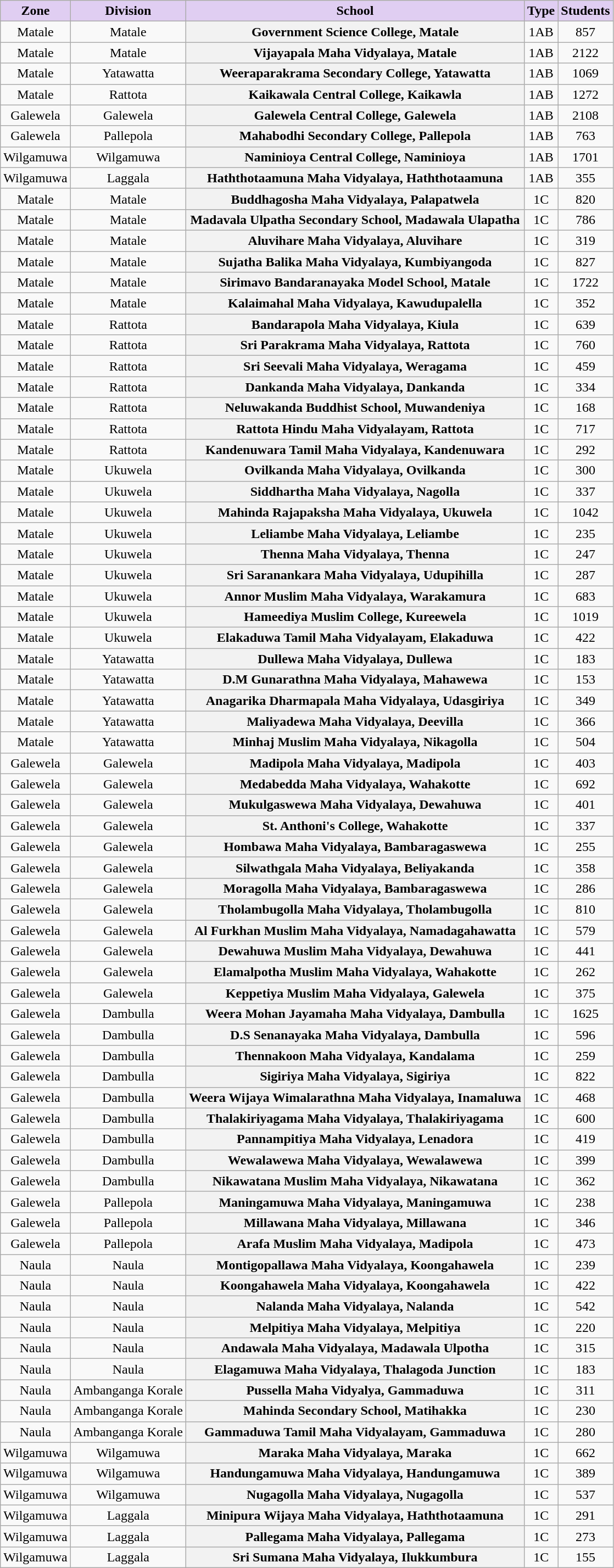<table class="wikitable sortable" style="text-align:center; font-size:100%">
<tr valign="bottom">
<th style="background-color:#E0CEF2;">Zone</th>
<th style="background-color:#E0CEF2;">Division</th>
<th style="background-color:#E0CEF2;">School</th>
<th style="background-color:#E0CEF2;">Type</th>
<th style="background-color:#E0CEF2;">Students</th>
</tr>
<tr>
<td>Matale</td>
<td>Matale</td>
<th>Government Science College, Matale</th>
<td>1AB</td>
<td>857</td>
</tr>
<tr>
<td>Matale</td>
<td>Matale</td>
<th>Vijayapala Maha Vidyalaya, Matale</th>
<td>1AB</td>
<td>2122</td>
</tr>
<tr>
<td>Matale</td>
<td>Yatawatta</td>
<th>Weeraparakrama Secondary College, Yatawatta</th>
<td>1AB</td>
<td>1069</td>
</tr>
<tr>
<td>Matale</td>
<td>Rattota</td>
<th>Kaikawala Central College, Kaikawla</th>
<td>1AB</td>
<td>1272</td>
</tr>
<tr>
<td>Galewela</td>
<td>Galewela</td>
<th>Galewela Central College, Galewela</th>
<td>1AB</td>
<td>2108</td>
</tr>
<tr>
<td>Galewela</td>
<td>Pallepola</td>
<th>Mahabodhi Secondary College, Pallepola</th>
<td>1AB</td>
<td>763</td>
</tr>
<tr>
<td>Wilgamuwa</td>
<td>Wilgamuwa</td>
<th>Naminioya Central College, Naminioya</th>
<td>1AB</td>
<td>1701</td>
</tr>
<tr>
<td>Wilgamuwa</td>
<td>Laggala</td>
<th>Haththotaamuna Maha Vidyalaya, Haththotaamuna</th>
<td>1AB</td>
<td>355</td>
</tr>
<tr>
<td>Matale</td>
<td>Matale</td>
<th>Buddhagosha Maha Vidyalaya, Palapatwela</th>
<td>1C</td>
<td>820</td>
</tr>
<tr>
<td>Matale</td>
<td>Matale</td>
<th>Madavala Ulpatha Secondary School, Madawala Ulapatha</th>
<td>1C</td>
<td>786</td>
</tr>
<tr>
<td>Matale</td>
<td>Matale</td>
<th>Aluvihare Maha Vidyalaya, Aluvihare</th>
<td>1C</td>
<td>319</td>
</tr>
<tr>
<td>Matale</td>
<td>Matale</td>
<th>Sujatha Balika Maha Vidyalaya, Kumbiyangoda</th>
<td>1C</td>
<td>827</td>
</tr>
<tr>
<td>Matale</td>
<td>Matale</td>
<th>Sirimavo Bandaranayaka Model School, Matale</th>
<td>1C</td>
<td>1722</td>
</tr>
<tr>
<td>Matale</td>
<td>Matale</td>
<th>Kalaimahal Maha Vidyalaya, Kawudupalella</th>
<td>1C</td>
<td>352</td>
</tr>
<tr>
<td>Matale</td>
<td>Rattota</td>
<th>Bandarapola Maha Vidyalaya, Kiula</th>
<td>1C</td>
<td>639</td>
</tr>
<tr>
<td>Matale</td>
<td>Rattota</td>
<th>Sri Parakrama Maha Vidyalaya, Rattota</th>
<td>1C</td>
<td>760</td>
</tr>
<tr>
<td>Matale</td>
<td>Rattota</td>
<th>Sri Seevali Maha Vidyalaya, Weragama</th>
<td>1C</td>
<td>459</td>
</tr>
<tr>
<td>Matale</td>
<td>Rattota</td>
<th>Dankanda Maha Vidyalaya, Dankanda</th>
<td>1C</td>
<td>334</td>
</tr>
<tr>
<td>Matale</td>
<td>Rattota</td>
<th>Neluwakanda Buddhist School, Muwandeniya</th>
<td>1C</td>
<td>168</td>
</tr>
<tr>
<td>Matale</td>
<td>Rattota</td>
<th>Rattota Hindu Maha Vidyalayam, Rattota</th>
<td>1C</td>
<td>717</td>
</tr>
<tr>
<td>Matale</td>
<td>Rattota</td>
<th>Kandenuwara Tamil Maha Vidyalaya, Kandenuwara</th>
<td>1C</td>
<td>292</td>
</tr>
<tr>
<td>Matale</td>
<td>Ukuwela</td>
<th>Ovilkanda Maha Vidyalaya, Ovilkanda</th>
<td>1C</td>
<td>300</td>
</tr>
<tr>
<td>Matale</td>
<td>Ukuwela</td>
<th>Siddhartha Maha Vidyalaya, Nagolla</th>
<td>1C</td>
<td>337</td>
</tr>
<tr>
<td>Matale</td>
<td>Ukuwela</td>
<th>Mahinda Rajapaksha Maha Vidyalaya, Ukuwela</th>
<td>1C</td>
<td>1042</td>
</tr>
<tr>
<td>Matale</td>
<td>Ukuwela</td>
<th>Leliambe Maha Vidyalaya, Leliambe</th>
<td>1C</td>
<td>235</td>
</tr>
<tr>
<td>Matale</td>
<td>Ukuwela</td>
<th>Thenna Maha Vidyalaya, Thenna</th>
<td>1C</td>
<td>247</td>
</tr>
<tr>
<td>Matale</td>
<td>Ukuwela</td>
<th>Sri Saranankara Maha Vidyalaya, Udupihilla</th>
<td>1C</td>
<td>287</td>
</tr>
<tr>
<td>Matale</td>
<td>Ukuwela</td>
<th>Annor Muslim Maha Vidyalaya, Warakamura</th>
<td>1C</td>
<td>683</td>
</tr>
<tr>
<td>Matale</td>
<td>Ukuwela</td>
<th>Hameediya Muslim College, Kureewela</th>
<td>1C</td>
<td>1019</td>
</tr>
<tr>
<td>Matale</td>
<td>Ukuwela</td>
<th>Elakaduwa Tamil Maha Vidyalayam, Elakaduwa</th>
<td>1C</td>
<td>422</td>
</tr>
<tr>
<td>Matale</td>
<td>Yatawatta</td>
<th>Dullewa Maha Vidyalaya, Dullewa</th>
<td>1C</td>
<td>183</td>
</tr>
<tr>
<td>Matale</td>
<td>Yatawatta</td>
<th>D.M Gunarathna Maha Vidyalaya, Mahawewa</th>
<td>1C</td>
<td>153</td>
</tr>
<tr>
<td>Matale</td>
<td>Yatawatta</td>
<th>Anagarika Dharmapala Maha Vidyalaya, Udasgiriya</th>
<td>1C</td>
<td>349</td>
</tr>
<tr>
<td>Matale</td>
<td>Yatawatta</td>
<th>Maliyadewa Maha Vidyalaya, Deevilla</th>
<td>1C</td>
<td>366</td>
</tr>
<tr>
<td>Matale</td>
<td>Yatawatta</td>
<th>Minhaj Muslim Maha Vidyalaya, Nikagolla</th>
<td>1C</td>
<td>504</td>
</tr>
<tr>
<td>Galewela</td>
<td>Galewela</td>
<th>Madipola Maha Vidyalaya, Madipola</th>
<td>1C</td>
<td>403</td>
</tr>
<tr>
<td>Galewela</td>
<td>Galewela</td>
<th>Medabedda Maha Vidyalaya, Wahakotte</th>
<td>1C</td>
<td>692</td>
</tr>
<tr>
<td>Galewela</td>
<td>Galewela</td>
<th>Mukulgaswewa Maha Vidyalaya, Dewahuwa</th>
<td>1C</td>
<td>401</td>
</tr>
<tr>
<td>Galewela</td>
<td>Galewela</td>
<th>St. Anthoni's College, Wahakotte</th>
<td>1C</td>
<td>337</td>
</tr>
<tr>
<td>Galewela</td>
<td>Galewela</td>
<th>Hombawa Maha Vidyalaya, Bambaragaswewa</th>
<td>1C</td>
<td>255</td>
</tr>
<tr>
<td>Galewela</td>
<td>Galewela</td>
<th>Silwathgala Maha Vidyalaya, Beliyakanda</th>
<td>1C</td>
<td>358</td>
</tr>
<tr>
<td>Galewela</td>
<td>Galewela</td>
<th>Moragolla Maha Vidyalaya, Bambaragaswewa</th>
<td>1C</td>
<td>286</td>
</tr>
<tr>
<td>Galewela</td>
<td>Galewela</td>
<th>Tholambugolla Maha Vidyalaya, Tholambugolla</th>
<td>1C</td>
<td>810</td>
</tr>
<tr>
<td>Galewela</td>
<td>Galewela</td>
<th>Al Furkhan Muslim Maha Vidyalaya, Namadagahawatta</th>
<td>1C</td>
<td>579</td>
</tr>
<tr>
<td>Galewela</td>
<td>Galewela</td>
<th>Dewahuwa Muslim Maha Vidyalaya, Dewahuwa</th>
<td>1C</td>
<td>441</td>
</tr>
<tr>
<td>Galewela</td>
<td>Galewela</td>
<th>Elamalpotha Muslim Maha Vidyalaya, Wahakotte</th>
<td>1C</td>
<td>262</td>
</tr>
<tr>
<td>Galewela</td>
<td>Galewela</td>
<th>Keppetiya Muslim Maha Vidyalaya, Galewela</th>
<td>1C</td>
<td>375</td>
</tr>
<tr>
<td>Galewela</td>
<td>Dambulla</td>
<th>Weera Mohan Jayamaha Maha Vidyalaya, Dambulla</th>
<td>1C</td>
<td>1625</td>
</tr>
<tr>
<td>Galewela</td>
<td>Dambulla</td>
<th>D.S Senanayaka Maha Vidyalaya, Dambulla</th>
<td>1C</td>
<td>596</td>
</tr>
<tr>
<td>Galewela</td>
<td>Dambulla</td>
<th>Thennakoon Maha Vidyalaya, Kandalama</th>
<td>1C</td>
<td>259</td>
</tr>
<tr>
<td>Galewela</td>
<td>Dambulla</td>
<th>Sigiriya Maha Vidyalaya, Sigiriya</th>
<td>1C</td>
<td>822</td>
</tr>
<tr>
<td>Galewela</td>
<td>Dambulla</td>
<th>Weera Wijaya Wimalarathna Maha Vidyalaya, Inamaluwa</th>
<td>1C</td>
<td>468</td>
</tr>
<tr>
<td>Galewela</td>
<td>Dambulla</td>
<th>Thalakiriyagama Maha Vidyalaya, Thalakiriyagama</th>
<td>1C</td>
<td>600</td>
</tr>
<tr>
<td>Galewela</td>
<td>Dambulla</td>
<th>Pannampitiya Maha Vidyalaya, Lenadora</th>
<td>1C</td>
<td>419</td>
</tr>
<tr>
<td>Galewela</td>
<td>Dambulla</td>
<th>Wewalawewa Maha Vidyalaya, Wewalawewa</th>
<td>1C</td>
<td>399</td>
</tr>
<tr>
<td>Galewela</td>
<td>Dambulla</td>
<th>Nikawatana Muslim Maha Vidyalaya, Nikawatana</th>
<td>1C</td>
<td>362</td>
</tr>
<tr>
<td>Galewela</td>
<td>Pallepola</td>
<th>Maningamuwa Maha Vidyalaya, Maningamuwa</th>
<td>1C</td>
<td>238</td>
</tr>
<tr>
<td>Galewela</td>
<td>Pallepola</td>
<th>Millawana Maha Vidyalaya, Millawana</th>
<td>1C</td>
<td>346</td>
</tr>
<tr>
<td>Galewela</td>
<td>Pallepola</td>
<th>Arafa Muslim Maha Vidyalaya, Madipola</th>
<td>1C</td>
<td>473</td>
</tr>
<tr>
<td>Naula</td>
<td>Naula</td>
<th>Montigopallawa Maha Vidyalaya, Koongahawela</th>
<td>1C</td>
<td>239</td>
</tr>
<tr>
<td>Naula</td>
<td>Naula</td>
<th>Koongahawela Maha Vidyalaya, Koongahawela</th>
<td>1C</td>
<td>422</td>
</tr>
<tr>
<td>Naula</td>
<td>Naula</td>
<th>Nalanda Maha Vidyalaya, Nalanda</th>
<td>1C</td>
<td>542</td>
</tr>
<tr>
<td>Naula</td>
<td>Naula</td>
<th>Melpitiya Maha Vidyalaya, Melpitiya</th>
<td>1C</td>
<td>220</td>
</tr>
<tr>
<td>Naula</td>
<td>Naula</td>
<th>Andawala Maha Vidyalaya, Madawala Ulpotha</th>
<td>1C</td>
<td>315</td>
</tr>
<tr>
<td>Naula</td>
<td>Naula</td>
<th>Elagamuwa Maha Vidyalaya, Thalagoda Junction</th>
<td>1C</td>
<td>183</td>
</tr>
<tr>
<td>Naula</td>
<td>Ambanganga Korale</td>
<th>Pussella Maha Vidyalya, Gammaduwa</th>
<td>1C</td>
<td>311</td>
</tr>
<tr>
<td>Naula</td>
<td>Ambanganga Korale</td>
<th>Mahinda Secondary School, Matihakka</th>
<td>1C</td>
<td>230</td>
</tr>
<tr>
<td>Naula</td>
<td>Ambanganga Korale</td>
<th>Gammaduwa Tamil Maha Vidyalayam, Gammaduwa</th>
<td>1C</td>
<td>280</td>
</tr>
<tr>
<td>Wilgamuwa</td>
<td>Wilgamuwa</td>
<th>Maraka Maha Vidyalaya, Maraka</th>
<td>1C</td>
<td>662</td>
</tr>
<tr>
<td>Wilgamuwa</td>
<td>Wilgamuwa</td>
<th>Handungamuwa Maha Vidyalaya, Handungamuwa</th>
<td>1C</td>
<td>389</td>
</tr>
<tr>
<td>Wilgamuwa</td>
<td>Wilgamuwa</td>
<th>Nugagolla Maha Vidyalaya, Nugagolla</th>
<td>1C</td>
<td>537</td>
</tr>
<tr>
<td>Wilgamuwa</td>
<td>Laggala</td>
<th>Minipura Wijaya Maha Vidyalaya, Haththotaamuna</th>
<td>1C</td>
<td>291</td>
</tr>
<tr>
<td>Wilgamuwa</td>
<td>Laggala</td>
<th>Pallegama Maha Vidyalaya, Pallegama</th>
<td>1C</td>
<td>273</td>
</tr>
<tr>
<td>Wilgamuwa</td>
<td>Laggala</td>
<th>Sri Sumana Maha Vidyalaya, Ilukkumbura</th>
<td>1C</td>
<td>155</td>
</tr>
</table>
